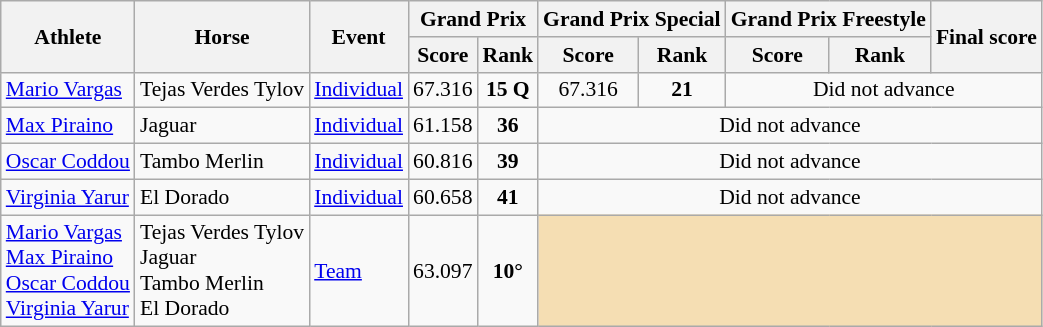<table class="wikitable" border="1" style="font-size:90%">
<tr>
<th rowspan=2>Athlete</th>
<th rowspan=2>Horse</th>
<th rowspan=2>Event</th>
<th colspan=2>Grand Prix</th>
<th colspan=2>Grand Prix Special</th>
<th colspan=2>Grand Prix Freestyle</th>
<th rowspan=2>Final score</th>
</tr>
<tr>
<th>Score</th>
<th>Rank</th>
<th>Score</th>
<th>Rank</th>
<th>Score</th>
<th>Rank</th>
</tr>
<tr>
<td><a href='#'>Mario Vargas</a></td>
<td>Tejas Verdes Tylov</td>
<td><a href='#'>Individual</a></td>
<td align=center>67.316</td>
<td align=center><strong>15 Q</strong></td>
<td align=center>67.316</td>
<td align=center><strong>21</strong></td>
<td align=center colspan="7">Did not advance</td>
</tr>
<tr>
<td><a href='#'>Max Piraino</a></td>
<td>Jaguar</td>
<td><a href='#'>Individual</a></td>
<td align=center>61.158</td>
<td align=center><strong>36</strong></td>
<td align=center colspan="7">Did not advance</td>
</tr>
<tr>
<td><a href='#'>Oscar Coddou</a></td>
<td>Tambo Merlin</td>
<td><a href='#'>Individual</a></td>
<td align=center>60.816</td>
<td align=center><strong>39</strong></td>
<td align=center colspan="7">Did not advance</td>
</tr>
<tr>
<td><a href='#'>Virginia Yarur</a></td>
<td>El Dorado</td>
<td><a href='#'>Individual</a></td>
<td align=center>60.658</td>
<td align=center><strong>41</strong></td>
<td align=center colspan="7">Did not advance</td>
</tr>
<tr>
<td><a href='#'>Mario Vargas</a><br><a href='#'>Max Piraino</a><br><a href='#'>Oscar Coddou</a><br><a href='#'>Virginia Yarur</a></td>
<td>Tejas Verdes Tylov<br>Jaguar<br>Tambo Merlin<br>El Dorado</td>
<td><a href='#'>Team</a></td>
<td align=center>63.097</td>
<td align=center><strong>10°</strong></td>
<td colspan=5 bgcolor=wheat></td>
</tr>
</table>
